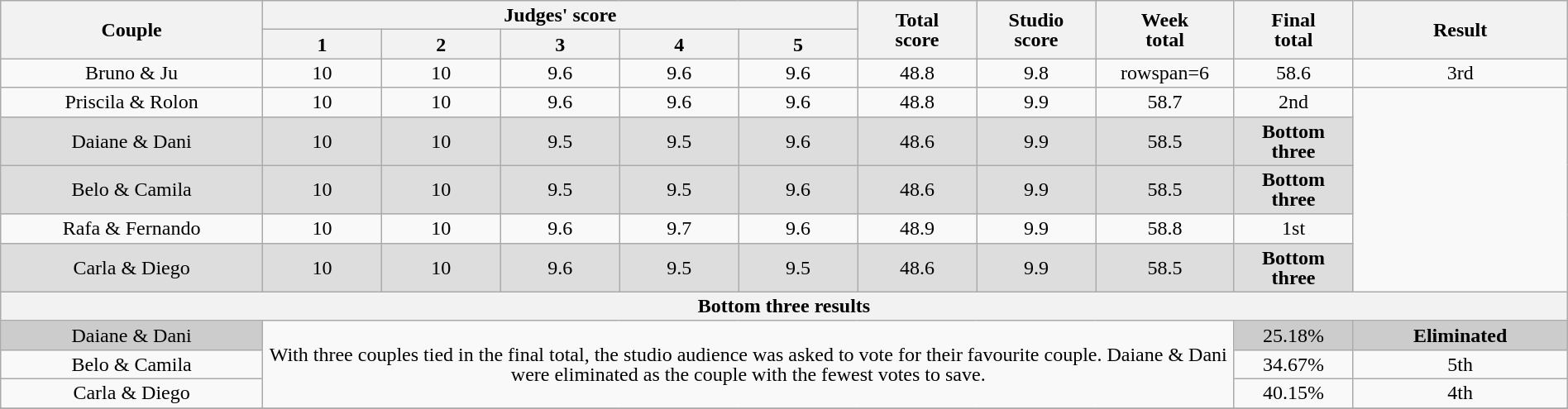<table class="wikitable" style="font-size:100%; line-height:16px; text-align:center" width="100%">
<tr>
<th rowspan=2 width="11.00%">Couple</th>
<th colspan=5 width="25.00%">Judges' score</th>
<th rowspan=2 width="05.00%">Total<br>score</th>
<th rowspan=2 width="05.00%">Studio<br>score</th>
<th rowspan=2 width="05.00%">Week<br>total</th>
<th rowspan=2 width="05.00%">Final<br>total</th>
<th rowspan=2 width="09.00%">Result</th>
</tr>
<tr>
<th width="05.00%">1</th>
<th width="05.00%">2</th>
<th width="05.00%">3</th>
<th width="05.00%">4</th>
<th width="05.00%">5</th>
</tr>
<tr>
<td>Bruno & Ju</td>
<td>10</td>
<td>10</td>
<td>9.6</td>
<td>9.6</td>
<td>9.6</td>
<td>48.8</td>
<td>9.8</td>
<td>rowspan=6 </td>
<td>58.6</td>
<td>3rd</td>
</tr>
<tr>
<td>Priscila & Rolon</td>
<td>10</td>
<td>10</td>
<td>9.6</td>
<td>9.6</td>
<td>9.6</td>
<td>48.8</td>
<td>9.9</td>
<td>58.7</td>
<td>2nd</td>
</tr>
<tr bgcolor="DDDDDD">
<td>Daiane & Dani</td>
<td>10</td>
<td>10</td>
<td>9.5</td>
<td>9.5</td>
<td>9.6</td>
<td>48.6</td>
<td>9.9</td>
<td>58.5</td>
<td><strong>Bottom three</strong></td>
</tr>
<tr bgcolor="DDDDDD">
<td>Belo & Camila</td>
<td>10</td>
<td>10</td>
<td>9.5</td>
<td>9.5</td>
<td>9.6</td>
<td>48.6</td>
<td>9.9</td>
<td>58.5</td>
<td><strong>Bottom three</strong></td>
</tr>
<tr>
<td>Rafa & Fernando</td>
<td>10</td>
<td>10</td>
<td>9.6</td>
<td>9.7</td>
<td>9.6</td>
<td>48.9</td>
<td>9.9</td>
<td>58.8</td>
<td>1st</td>
</tr>
<tr bgcolor="DDDDDD">
<td>Carla & Diego</td>
<td>10</td>
<td>10</td>
<td>9.6</td>
<td>9.5</td>
<td>9.5</td>
<td>48.6</td>
<td>9.9</td>
<td>58.5</td>
<td><strong>Bottom three</strong></td>
</tr>
<tr>
<th colspan=11>Bottom three results</th>
</tr>
<tr>
<td bgcolor="CCCCCC">Daiane & Dani</td>
<td rowspan=3 colspan=8>With three couples tied in the final total, the studio audience was asked to vote for their favourite couple. Daiane & Dani were eliminated as the couple with the fewest votes to save.</td>
<td bgcolor="CCCCCC">25.18%</td>
<td bgcolor="CCCCCC"><strong>Eliminated</strong></td>
</tr>
<tr>
<td>Belo & Camila</td>
<td>34.67%</td>
<td>5th</td>
</tr>
<tr>
<td>Carla & Diego</td>
<td>40.15%</td>
<td>4th</td>
</tr>
<tr>
</tr>
</table>
